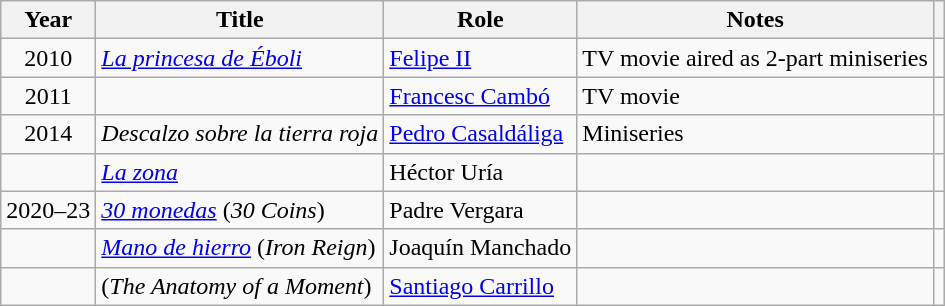<table class="wikitable sortable">
<tr>
<th>Year</th>
<th>Title</th>
<th>Role</th>
<th class="unsortable">Notes</th>
<th></th>
</tr>
<tr>
<td align = "center">2010</td>
<td><em><a href='#'>La princesa de Éboli</a></em></td>
<td><a href='#'>Felipe II</a></td>
<td>TV movie aired as 2-part miniseries</td>
<td align = "center"></td>
</tr>
<tr>
<td align = "center">2011</td>
<td><em></em></td>
<td><a href='#'>Francesc Cambó</a></td>
<td>TV movie</td>
<td align = "center"></td>
</tr>
<tr>
<td align = "center">2014</td>
<td><em>Descalzo sobre la tierra roja</em></td>
<td><a href='#'>Pedro Casaldáliga</a></td>
<td>Miniseries</td>
<td align = "center"></td>
</tr>
<tr>
<td></td>
<td><em><a href='#'>La zona</a></em></td>
<td>Héctor Uría</td>
<td></td>
<td></td>
</tr>
<tr>
<td align = "center">2020–23</td>
<td><em><a href='#'>30 monedas</a></em> (<em>30 Coins</em>)</td>
<td>Padre Vergara</td>
<td></td>
<td align = "center"></td>
</tr>
<tr>
<td></td>
<td><em><a href='#'>Mano de hierro</a></em> (<em>Iron Reign</em>)</td>
<td>Joaquín Manchado</td>
<td></td>
<td></td>
</tr>
<tr>
<td></td>
<td> (<em>The Anatomy of a Moment</em>)</td>
<td><a href='#'>Santiago Carrillo</a></td>
<td></td>
<td></td>
</tr>
</table>
